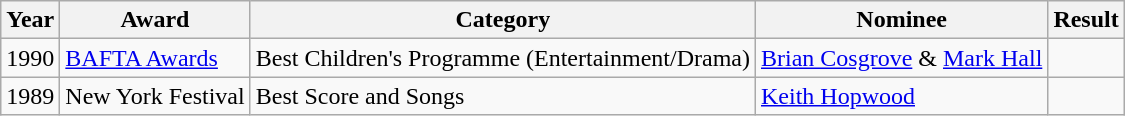<table class="wikitable">
<tr>
<th>Year</th>
<th>Award</th>
<th>Category</th>
<th>Nominee</th>
<th>Result</th>
</tr>
<tr>
<td>1990</td>
<td><a href='#'>BAFTA Awards</a></td>
<td>Best Children's Programme (Entertainment/Drama)</td>
<td><a href='#'>Brian Cosgrove</a> & <a href='#'>Mark Hall</a></td>
<td></td>
</tr>
<tr>
<td>1989</td>
<td>New York Festival</td>
<td>Best Score and Songs</td>
<td><a href='#'>Keith Hopwood</a></td>
<td></td>
</tr>
</table>
